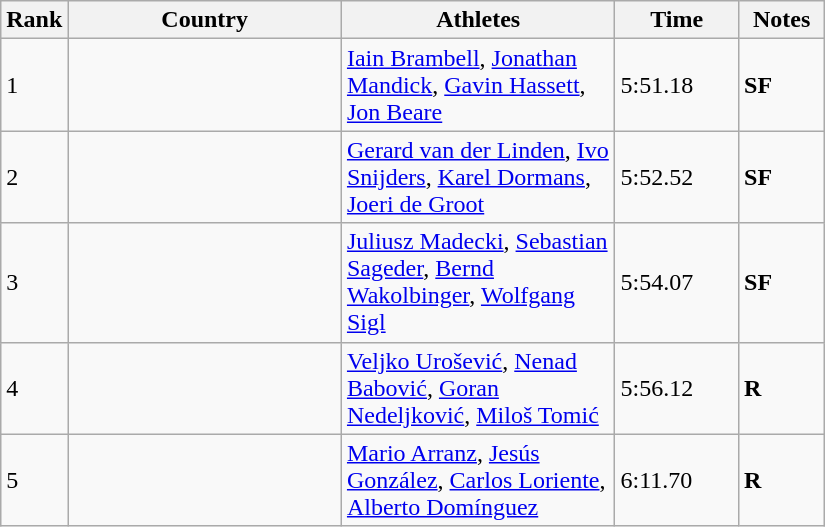<table class="wikitable sortable">
<tr>
<th width=25>Rank</th>
<th width=175>Country</th>
<th width=175>Athletes</th>
<th width=75>Time</th>
<th width=50>Notes</th>
</tr>
<tr>
<td>1</td>
<td></td>
<td><a href='#'>Iain Brambell</a>, <a href='#'>Jonathan Mandick</a>, <a href='#'>Gavin Hassett</a>, <a href='#'>Jon Beare</a></td>
<td>5:51.18</td>
<td><strong>SF</strong></td>
</tr>
<tr>
<td>2</td>
<td></td>
<td><a href='#'>Gerard van der Linden</a>, <a href='#'>Ivo Snijders</a>, <a href='#'>Karel Dormans</a>, <a href='#'>Joeri de Groot</a></td>
<td>5:52.52</td>
<td><strong>SF</strong></td>
</tr>
<tr>
<td>3</td>
<td></td>
<td><a href='#'>Juliusz Madecki</a>, <a href='#'>Sebastian Sageder</a>, <a href='#'>Bernd Wakolbinger</a>, <a href='#'>Wolfgang Sigl</a></td>
<td>5:54.07</td>
<td><strong>SF</strong></td>
</tr>
<tr>
<td>4</td>
<td></td>
<td><a href='#'>Veljko Urošević</a>, <a href='#'>Nenad Babović</a>, <a href='#'>Goran Nedeljković</a>, <a href='#'>Miloš Tomić</a></td>
<td>5:56.12</td>
<td><strong>R</strong></td>
</tr>
<tr>
<td>5</td>
<td></td>
<td><a href='#'>Mario Arranz</a>, <a href='#'>Jesús González</a>, <a href='#'>Carlos Loriente</a>, <a href='#'>Alberto Domínguez</a></td>
<td>6:11.70</td>
<td><strong>R</strong></td>
</tr>
</table>
